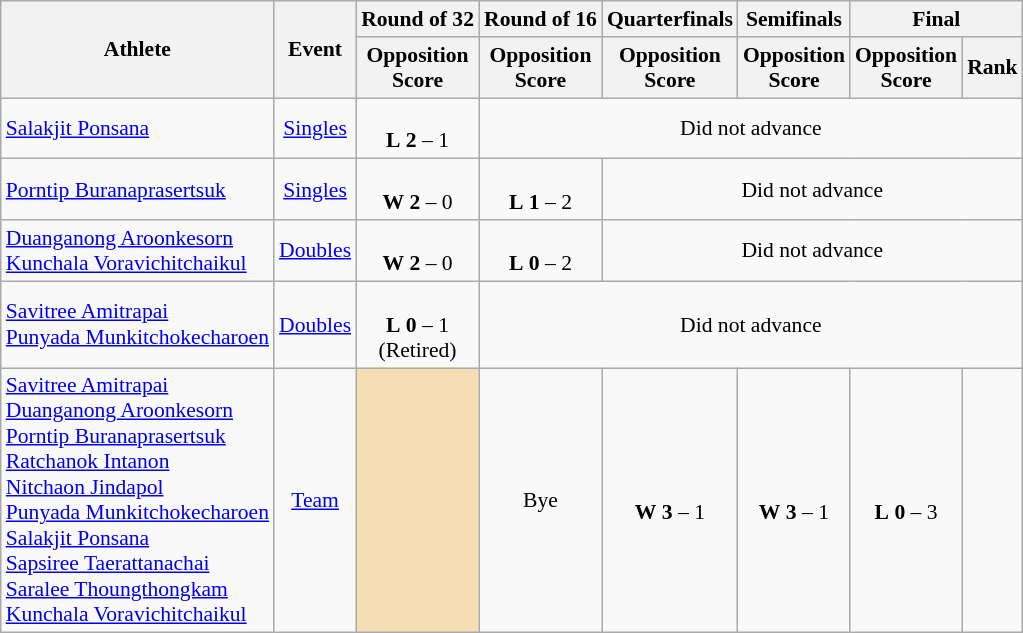<table class=wikitable style="font-size:90%; text-align:center">
<tr>
<th rowspan="2">Athlete</th>
<th rowspan="2">Event</th>
<th>Round of 32</th>
<th>Round of 16</th>
<th>Quarterfinals</th>
<th>Semifinals</th>
<th colspan="2">Final</th>
</tr>
<tr>
<th>Opposition<br>Score</th>
<th>Opposition<br>Score</th>
<th>Opposition<br>Score</th>
<th>Opposition<br>Score</th>
<th>Opposition<br>Score</th>
<th>Rank</th>
</tr>
<tr>
<td align=left><a href='#'>Salakjit Ponsana</a></td>
<td><a href='#'>Singles</a></td>
<td><br><strong>L</strong> <strong>2</strong> – 1</td>
<td colspan="5">Did not advance</td>
</tr>
<tr>
<td align=left><a href='#'>Porntip Buranaprasertsuk</a></td>
<td><a href='#'>Singles</a></td>
<td><br><strong>W</strong> <strong>2</strong> – 0</td>
<td><br><strong>L</strong> <strong>1</strong> – 2</td>
<td colspan="4">Did not advance</td>
</tr>
<tr>
<td align=left><a href='#'>Duanganong Aroonkesorn</a><br> <a href='#'>Kunchala Voravichitchaikul</a></td>
<td><a href='#'>Doubles</a></td>
<td><br><strong>W</strong> <strong>2</strong> – 0</td>
<td><br><strong>L</strong> <strong>0</strong> – 2</td>
<td colspan="4">Did not advance</td>
</tr>
<tr>
<td align=left><a href='#'>Savitree Amitrapai</a> <br> <a href='#'>Punyada Munkitchokecharoen</a></td>
<td><a href='#'>Doubles</a></td>
<td><br><strong>L</strong> <strong>0</strong> – 1<br>(Retired)</td>
<td colspan="5">Did not advance</td>
</tr>
<tr>
<td align=left><a href='#'>Savitree Amitrapai</a> <br> <a href='#'>Duanganong Aroonkesorn</a> <br> <a href='#'>Porntip Buranaprasertsuk</a><br><a href='#'>Ratchanok Intanon</a><br><a href='#'>Nitchaon Jindapol</a> <br> <a href='#'>Punyada Munkitchokecharoen</a><br><a href='#'>Salakjit Ponsana</a> <br> <a href='#'>Sapsiree Taerattanachai</a> <br> <a href='#'>Saralee Thoungthongkam</a> <br> <a href='#'>Kunchala Voravichitchaikul</a></td>
<td><a href='#'>Team</a></td>
<td bgcolor=wheat></td>
<td>Bye</td>
<td> <br><strong>W</strong> <strong>3</strong> – 1</td>
<td> <br><strong>W</strong> <strong>3</strong> – 1</td>
<td> <br><strong>L</strong> <strong>0</strong> – 3</td>
<td></td>
</tr>
</table>
